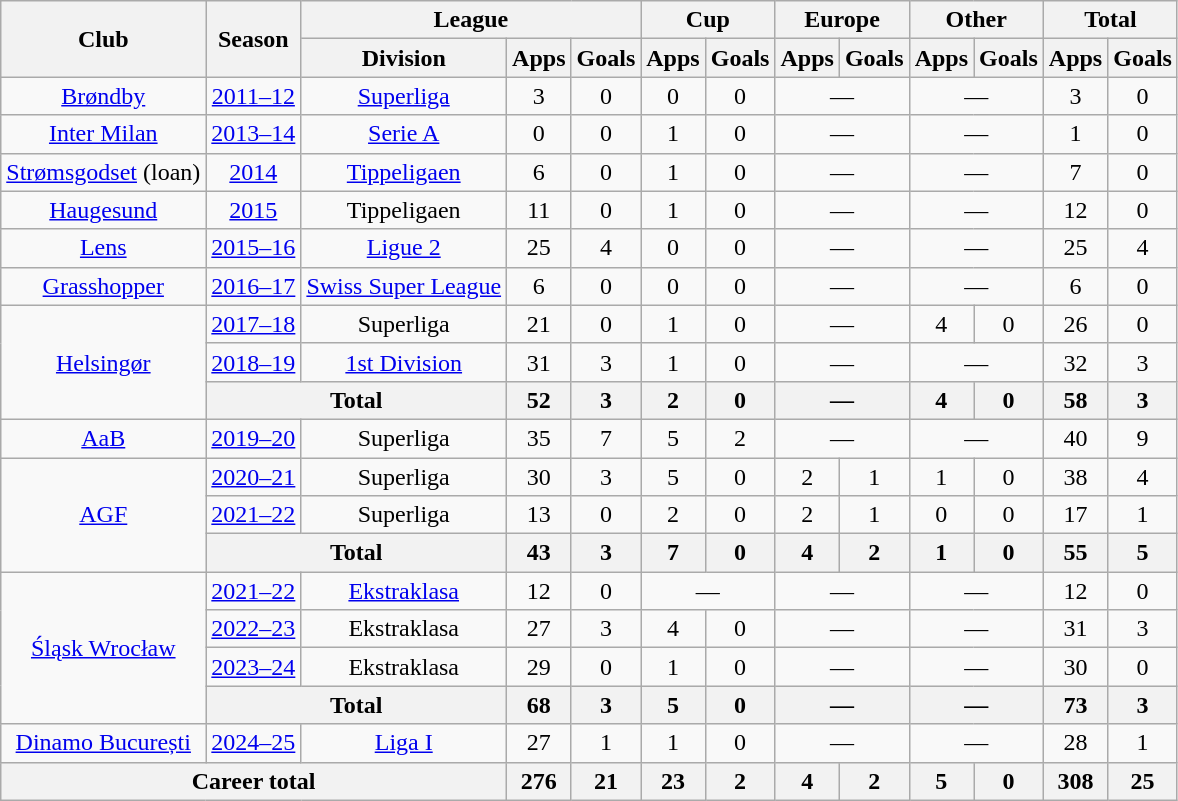<table class="wikitable" style="text-align: center;">
<tr>
<th rowspan="2">Club</th>
<th rowspan="2">Season</th>
<th colspan="3">League</th>
<th colspan="2">Cup</th>
<th colspan="2">Europe</th>
<th colspan="2">Other</th>
<th colspan="2">Total</th>
</tr>
<tr>
<th>Division</th>
<th>Apps</th>
<th>Goals</th>
<th>Apps</th>
<th>Goals</th>
<th>Apps</th>
<th>Goals</th>
<th>Apps</th>
<th>Goals</th>
<th>Apps</th>
<th>Goals</th>
</tr>
<tr>
<td><a href='#'>Brøndby</a></td>
<td><a href='#'>2011–12</a></td>
<td><a href='#'>Superliga</a></td>
<td>3</td>
<td>0</td>
<td>0</td>
<td>0</td>
<td colspan=2>—</td>
<td colspan=2>—</td>
<td>3</td>
<td>0</td>
</tr>
<tr>
<td><a href='#'>Inter Milan</a></td>
<td><a href='#'>2013–14</a></td>
<td><a href='#'>Serie A</a></td>
<td>0</td>
<td>0</td>
<td>1</td>
<td>0</td>
<td colspan=2>—</td>
<td colspan=2>—</td>
<td>1</td>
<td>0</td>
</tr>
<tr>
<td><a href='#'>Strømsgodset</a> (loan)</td>
<td><a href='#'>2014</a></td>
<td><a href='#'>Tippeligaen</a></td>
<td>6</td>
<td>0</td>
<td>1</td>
<td>0</td>
<td colspan=2>—</td>
<td colspan=2>—</td>
<td>7</td>
<td>0</td>
</tr>
<tr>
<td><a href='#'>Haugesund</a></td>
<td><a href='#'>2015</a></td>
<td>Tippeligaen</td>
<td>11</td>
<td>0</td>
<td>1</td>
<td>0</td>
<td colspan=2>—</td>
<td colspan=2>—</td>
<td>12</td>
<td>0</td>
</tr>
<tr>
<td rowspan=1><a href='#'>Lens</a></td>
<td><a href='#'>2015–16</a></td>
<td><a href='#'>Ligue 2</a></td>
<td>25</td>
<td>4</td>
<td>0</td>
<td>0</td>
<td colspan=2>—</td>
<td colspan=2>—</td>
<td>25</td>
<td>4</td>
</tr>
<tr>
<td><a href='#'>Grasshopper</a></td>
<td><a href='#'>2016–17</a></td>
<td><a href='#'>Swiss Super League</a></td>
<td>6</td>
<td>0</td>
<td>0</td>
<td>0</td>
<td colspan=2>—</td>
<td colspan=2>—</td>
<td>6</td>
<td>0</td>
</tr>
<tr>
<td rowspan=3><a href='#'>Helsingør</a></td>
<td><a href='#'>2017–18</a></td>
<td>Superliga</td>
<td>21</td>
<td>0</td>
<td>1</td>
<td>0</td>
<td colspan=2>—</td>
<td>4</td>
<td>0</td>
<td>26</td>
<td>0</td>
</tr>
<tr>
<td><a href='#'>2018–19</a></td>
<td><a href='#'>1st Division</a></td>
<td>31</td>
<td>3</td>
<td>1</td>
<td>0</td>
<td colspan=2>—</td>
<td colspan=2>—</td>
<td>32</td>
<td>3</td>
</tr>
<tr>
<th colspan=2>Total</th>
<th>52</th>
<th>3</th>
<th>2</th>
<th>0</th>
<th colspan=2>—</th>
<th>4</th>
<th>0</th>
<th>58</th>
<th>3</th>
</tr>
<tr>
<td><a href='#'>AaB</a></td>
<td><a href='#'>2019–20</a></td>
<td>Superliga</td>
<td>35</td>
<td>7</td>
<td>5</td>
<td>2</td>
<td colspan=2>—</td>
<td colspan=2>—</td>
<td>40</td>
<td>9</td>
</tr>
<tr>
<td rowspan=3><a href='#'>AGF</a></td>
<td><a href='#'>2020–21</a></td>
<td>Superliga</td>
<td>30</td>
<td>3</td>
<td>5</td>
<td>0</td>
<td>2</td>
<td>1</td>
<td>1</td>
<td>0</td>
<td>38</td>
<td>4</td>
</tr>
<tr>
<td><a href='#'>2021–22</a></td>
<td>Superliga</td>
<td>13</td>
<td>0</td>
<td>2</td>
<td>0</td>
<td>2</td>
<td>1</td>
<td>0</td>
<td>0</td>
<td>17</td>
<td>1</td>
</tr>
<tr>
<th colspan=2>Total</th>
<th>43</th>
<th>3</th>
<th>7</th>
<th>0</th>
<th>4</th>
<th>2</th>
<th>1</th>
<th>0</th>
<th>55</th>
<th>5</th>
</tr>
<tr>
<td rowspan=4><a href='#'>Śląsk Wrocław</a></td>
<td><a href='#'>2021–22</a></td>
<td><a href='#'>Ekstraklasa</a></td>
<td>12</td>
<td>0</td>
<td colspan=2>—</td>
<td colspan=2>—</td>
<td colspan=2>—</td>
<td>12</td>
<td>0</td>
</tr>
<tr>
<td><a href='#'>2022–23</a></td>
<td>Ekstraklasa</td>
<td>27</td>
<td>3</td>
<td>4</td>
<td>0</td>
<td colspan=2>—</td>
<td colspan=2>—</td>
<td>31</td>
<td>3</td>
</tr>
<tr>
<td><a href='#'>2023–24</a></td>
<td>Ekstraklasa</td>
<td>29</td>
<td>0</td>
<td>1</td>
<td>0</td>
<td colspan=2>—</td>
<td colspan=2>—</td>
<td>30</td>
<td>0</td>
</tr>
<tr>
<th colspan=2>Total</th>
<th>68</th>
<th>3</th>
<th>5</th>
<th>0</th>
<th colspan=2>—</th>
<th colspan=2>—</th>
<th>73</th>
<th>3</th>
</tr>
<tr>
<td><a href='#'>Dinamo București</a></td>
<td><a href='#'>2024–25</a></td>
<td><a href='#'>Liga I</a></td>
<td>27</td>
<td>1</td>
<td>1</td>
<td>0</td>
<td colspan=2>—</td>
<td colspan=2>—</td>
<td>28</td>
<td>1</td>
</tr>
<tr>
<th colspan="3">Career total</th>
<th>276</th>
<th>21</th>
<th>23</th>
<th>2</th>
<th>4</th>
<th>2</th>
<th>5</th>
<th>0</th>
<th>308</th>
<th>25</th>
</tr>
</table>
